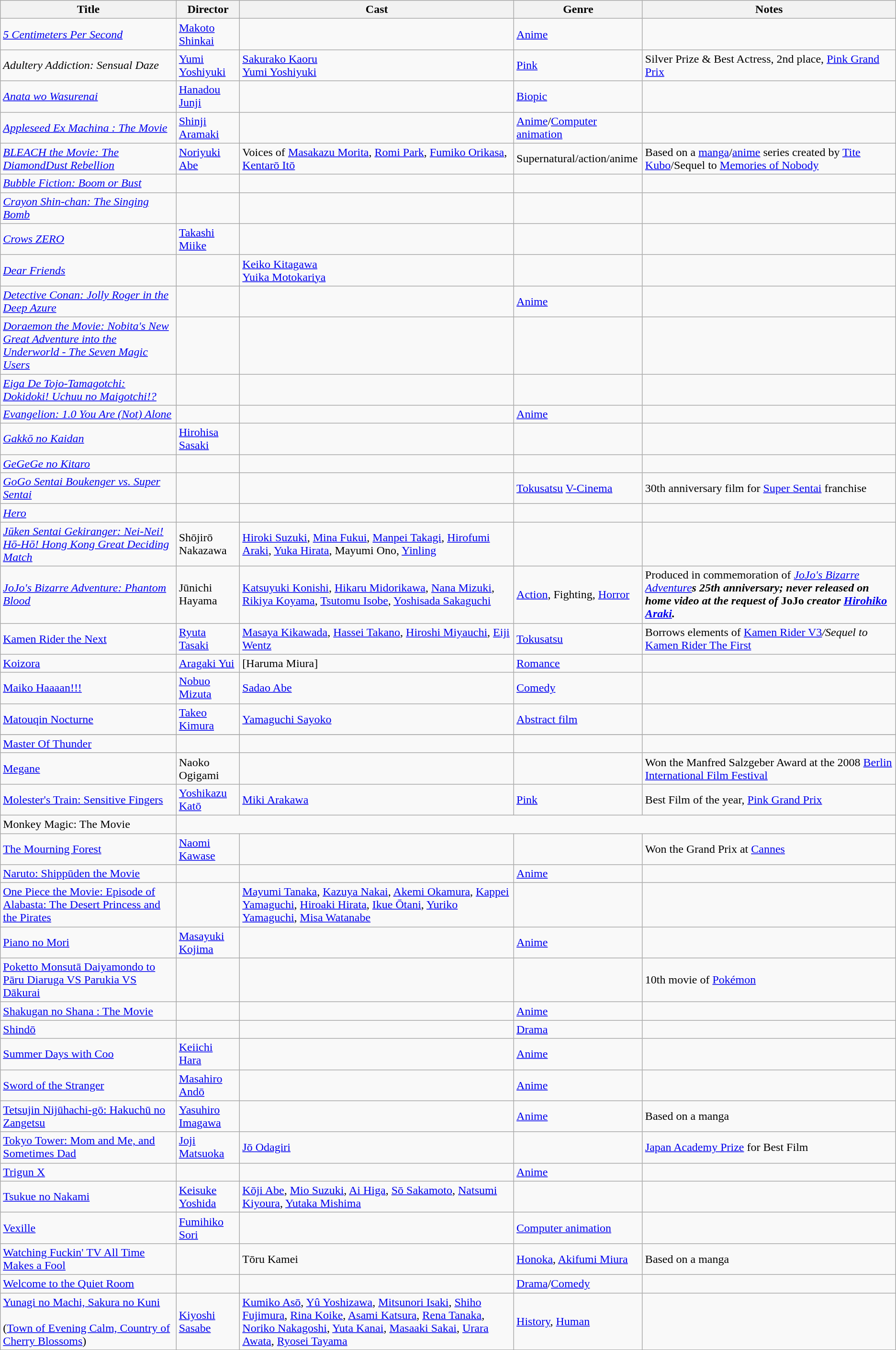<table class="wikitable sortable">
<tr>
<th>Title</th>
<th>Director</th>
<th>Cast</th>
<th>Genre</th>
<th>Notes</th>
</tr>
<tr>
<td><em><a href='#'>5 Centimeters Per Second</a></em></td>
<td><a href='#'>Makoto Shinkai</a></td>
<td></td>
<td><a href='#'>Anime</a></td>
<td></td>
</tr>
<tr>
<td><em>Adultery Addiction: Sensual Daze</em></td>
<td><a href='#'>Yumi Yoshiyuki</a></td>
<td><a href='#'>Sakurako Kaoru</a><br><a href='#'>Yumi Yoshiyuki</a></td>
<td><a href='#'>Pink</a></td>
<td>Silver Prize & Best Actress, 2nd place, <a href='#'>Pink Grand Prix</a></td>
</tr>
<tr>
<td><em><a href='#'>Anata wo Wasurenai</a></em></td>
<td><a href='#'>Hanadou Junji</a></td>
<td></td>
<td><a href='#'>Biopic</a></td>
<td></td>
</tr>
<tr>
<td><em><a href='#'>Appleseed Ex Machina : The Movie</a></em></td>
<td><a href='#'>Shinji Aramaki</a></td>
<td></td>
<td><a href='#'>Anime</a>/<a href='#'>Computer animation</a></td>
<td></td>
</tr>
<tr>
<td><em><a href='#'>BLEACH the Movie: The DiamondDust Rebellion</a></em></td>
<td><a href='#'>Noriyuki Abe</a></td>
<td>Voices of <a href='#'>Masakazu Morita</a>, <a href='#'>Romi Park</a>, <a href='#'>Fumiko Orikasa</a>, <a href='#'>Kentarō Itō</a></td>
<td>Supernatural/action/anime</td>
<td>Based on a <a href='#'>manga</a>/<a href='#'>anime</a> series created by <a href='#'>Tite Kubo</a>/Sequel to <a href='#'>Memories of Nobody</a></td>
</tr>
<tr>
<td><em><a href='#'>Bubble Fiction: Boom or Bust</a></em></td>
<td></td>
<td></td>
<td></td>
<td></td>
</tr>
<tr>
<td><em><a href='#'>Crayon Shin-chan: The Singing Bomb</a></em></td>
<td></td>
<td></td>
<td></td>
<td></td>
</tr>
<tr>
<td><em><a href='#'>Crows ZERO</a></em></td>
<td><a href='#'>Takashi Miike</a></td>
<td></td>
<td></td>
<td></td>
</tr>
<tr>
<td><em><a href='#'>Dear Friends</a></em></td>
<td></td>
<td><a href='#'>Keiko Kitagawa</a> <br> <a href='#'>Yuika Motokariya</a></td>
<td></td>
<td></td>
</tr>
<tr>
<td><em><a href='#'>Detective Conan: Jolly Roger in the Deep Azure</a></em></td>
<td></td>
<td></td>
<td><a href='#'>Anime</a></td>
<td></td>
</tr>
<tr>
<td><em><a href='#'>Doraemon the Movie: Nobita's New Great Adventure into the Underworld - The Seven Magic Users</a></em></td>
<td></td>
<td></td>
<td></td>
<td></td>
</tr>
<tr>
<td><em><a href='#'>Eiga De Tojo-Tamagotchi: Dokidoki! Uchuu no Maigotchi!?</a></em></td>
<td></td>
<td></td>
<td></td>
<td></td>
</tr>
<tr>
<td><em><a href='#'>Evangelion: 1.0 You Are (Not) Alone</a></em></td>
<td></td>
<td></td>
<td><a href='#'>Anime</a></td>
<td></td>
</tr>
<tr>
<td><em><a href='#'>Gakkō no Kaidan</a></em></td>
<td><a href='#'>Hirohisa Sasaki</a></td>
<td></td>
<td></td>
<td></td>
</tr>
<tr>
<td><em><a href='#'>GeGeGe no Kitaro</a></em></td>
<td></td>
<td></td>
<td></td>
<td></td>
</tr>
<tr>
<td><em><a href='#'>GoGo Sentai Boukenger vs. Super Sentai</a></em></td>
<td></td>
<td></td>
<td><a href='#'>Tokusatsu</a> <a href='#'>V-Cinema</a></td>
<td>30th anniversary film for <a href='#'>Super Sentai</a> franchise</td>
</tr>
<tr>
<td><em><a href='#'>Hero</a></em></td>
<td></td>
<td></td>
<td></td>
<td></td>
</tr>
<tr>
<td><em><a href='#'>Jūken Sentai Gekiranger: Nei-Nei! Hō-Hō! Hong Kong Great Deciding Match</a></em></td>
<td>Shōjirō Nakazawa</td>
<td><a href='#'>Hiroki Suzuki</a>, <a href='#'>Mina Fukui</a>, <a href='#'>Manpei Takagi</a>, <a href='#'>Hirofumi Araki</a>, <a href='#'>Yuka Hirata</a>, Mayumi Ono, <a href='#'>Yinling</a></td>
<td></td>
<td></td>
</tr>
<tr>
<td><em><a href='#'>JoJo's Bizarre Adventure: Phantom Blood</a></em></td>
<td>Jūnichi Hayama</td>
<td><a href='#'>Katsuyuki Konishi</a>, <a href='#'>Hikaru Midorikawa</a>, <a href='#'>Nana Mizuki</a>, <a href='#'>Rikiya Koyama</a>, <a href='#'>Tsutomu Isobe</a>, <a href='#'>Yoshisada Sakaguchi</a></td>
<td><a href='#'>Action</a>, Fighting, <a href='#'>Horror</a></td>
<td>Produced in commemoration of <em><a href='#'>JoJo's Bizarre Adventure</a><strong>s 25th anniversary; never released on home video at the request of </em>JoJo<em> creator <a href='#'>Hirohiko Araki</a>.</td>
</tr>
<tr>
<td></em><a href='#'>Kamen Rider the Next</a><em></td>
<td><a href='#'>Ryuta Tasaki</a></td>
<td><a href='#'>Masaya Kikawada</a>, <a href='#'>Hassei Takano</a>, <a href='#'>Hiroshi Miyauchi</a>, <a href='#'>Eiji Wentz</a></td>
<td><a href='#'>Tokusatsu</a></td>
<td>Borrows elements of </em><a href='#'>Kamen Rider V3</a><em>/Sequel to </em><a href='#'>Kamen Rider The First</a><em></td>
</tr>
<tr>
<td></em><a href='#'>Koizora</a><em></td>
<td><a href='#'>Aragaki Yui</a></td>
<td>[Haruma Miura]</td>
<td><a href='#'>Romance</a></td>
<td></td>
</tr>
<tr>
<td></em><a href='#'>Maiko Haaaan!!!</a><em></td>
<td><a href='#'>Nobuo Mizuta</a></td>
<td><a href='#'>Sadao Abe</a></td>
<td><a href='#'>Comedy</a></td>
<td></td>
</tr>
<tr>
<td></em><a href='#'>Matouqin Nocturne</a><em></td>
<td><a href='#'>Takeo Kimura</a></td>
<td><a href='#'>Yamaguchi Sayoko</a></td>
<td><a href='#'>Abstract film</a></td>
<td></td>
</tr>
<tr |>
</tr>
<tr>
<td></em><a href='#'>Master Of Thunder</a><em></td>
<td></td>
<td></td>
<td></td>
<td></td>
</tr>
<tr>
<td></em><a href='#'>Megane</a><em></td>
<td>Naoko Ogigami</td>
<td></td>
<td></td>
<td>Won the Manfred Salzgeber Award at the 2008 <a href='#'>Berlin International Film Festival</a></td>
</tr>
<tr>
<td></em><a href='#'>Molester's Train: Sensitive Fingers</a><em></td>
<td><a href='#'>Yoshikazu Katō</a></td>
<td><a href='#'>Miki Arakawa</a></td>
<td><a href='#'>Pink</a></td>
<td>Best Film of the year, <a href='#'>Pink Grand Prix</a></td>
</tr>
<tr>
<td>Monkey Magic: The Movie</td>
</tr>
<tr>
<td></em><a href='#'>The Mourning Forest</a><em></td>
<td><a href='#'>Naomi Kawase</a></td>
<td></td>
<td></td>
<td>Won the Grand Prix at <a href='#'>Cannes</a></td>
</tr>
<tr>
<td></em><a href='#'>Naruto: Shippūden the Movie</a><em></td>
<td></td>
<td></td>
<td><a href='#'>Anime</a></td>
<td></td>
</tr>
<tr>
<td></em><a href='#'>One Piece the Movie: Episode of Alabasta: The Desert Princess and the Pirates</a><em></td>
<td></td>
<td><a href='#'>Mayumi Tanaka</a>, <a href='#'>Kazuya Nakai</a>, <a href='#'>Akemi Okamura</a>, <a href='#'>Kappei Yamaguchi</a>, <a href='#'>Hiroaki Hirata</a>, <a href='#'>Ikue Ōtani</a>, <a href='#'>Yuriko Yamaguchi</a>, <a href='#'>Misa Watanabe</a></td>
<td></td>
<td></td>
</tr>
<tr>
<td></em><a href='#'>Piano no Mori</a><em></td>
<td><a href='#'>Masayuki Kojima</a></td>
<td></td>
<td><a href='#'>Anime</a></td>
<td></td>
</tr>
<tr>
<td></em><a href='#'>Poketto Monsutā Daiyamondo to Pāru Diaruga VS Parukia VS Dākurai</a><em></td>
<td></td>
<td></td>
<td></td>
<td>10th movie of <a href='#'>Pokémon</a></td>
</tr>
<tr>
<td></em><a href='#'>Shakugan no Shana : The Movie</a><em></td>
<td></td>
<td></td>
<td><a href='#'>Anime</a></td>
<td></td>
</tr>
<tr>
<td></em><a href='#'>Shindō</a><em></td>
<td></td>
<td></td>
<td><a href='#'>Drama</a></td>
<td></td>
</tr>
<tr>
<td></em><a href='#'>Summer Days with Coo</a><em></td>
<td><a href='#'>Keiichi Hara</a></td>
<td></td>
<td><a href='#'>Anime</a></td>
<td></td>
</tr>
<tr>
<td></em><a href='#'>Sword of the Stranger</a><em></td>
<td><a href='#'>Masahiro Andō</a></td>
<td></td>
<td><a href='#'>Anime</a></td>
<td></td>
</tr>
<tr>
<td></em><a href='#'>Tetsujin Nijūhachi-gō: Hakuchū no Zangetsu</a><em></td>
<td><a href='#'>Yasuhiro Imagawa</a></td>
<td></td>
<td><a href='#'>Anime</a></td>
<td>Based on a manga</td>
</tr>
<tr>
<td></em><a href='#'>Tokyo Tower: Mom and Me, and Sometimes Dad</a><em></td>
<td><a href='#'>Joji Matsuoka</a></td>
<td><a href='#'>Jō Odagiri</a></td>
<td></td>
<td><a href='#'>Japan Academy Prize</a> for Best Film</td>
</tr>
<tr>
<td></em><a href='#'>Trigun X</a><em></td>
<td></td>
<td></td>
<td><a href='#'>Anime</a></td>
<td></td>
</tr>
<tr>
<td></em><a href='#'>Tsukue no Nakami</a><em></td>
<td><a href='#'>Keisuke Yoshida</a></td>
<td><a href='#'>Kōji Abe</a>, <a href='#'>Mio Suzuki</a>, <a href='#'>Ai Higa</a>, <a href='#'>Sō Sakamoto</a>, <a href='#'>Natsumi Kiyoura</a>, <a href='#'>Yutaka Mishima</a></td>
<td></td>
<td></td>
</tr>
<tr>
<td></em><a href='#'>Vexille</a><em></td>
<td><a href='#'>Fumihiko Sori</a></td>
<td></td>
<td><a href='#'>Computer animation</a></td>
<td></td>
</tr>
<tr>
<td></em><a href='#'>Watching Fuckin' TV All Time Makes a Fool</a><em></td>
<td></td>
<td>Tōru Kamei</td>
<td><a href='#'>Honoka</a>, <a href='#'>Akifumi Miura</a></td>
<td>Based on a manga</td>
</tr>
<tr>
<td></em><a href='#'>Welcome to the Quiet Room</a><em></td>
<td></td>
<td></td>
<td><a href='#'>Drama</a>/<a href='#'>Comedy</a></td>
<td></td>
</tr>
<tr>
<td></em><a href='#'>Yunagi no Machi, Sakura no Kuni</a><br><br>(<a href='#'>Town of Evening Calm, Country of Cherry Blossoms</a>)</strong></td>
<td><a href='#'>Kiyoshi Sasabe</a></td>
<td><a href='#'>Kumiko Asō</a>, <a href='#'>Yû Yoshizawa</a>, <a href='#'>Mitsunori Isaki</a>, <a href='#'>Shiho Fujimura</a>, <a href='#'>Rina Koike</a>, <a href='#'>Asami Katsura</a>, <a href='#'>Rena Tanaka</a>, <a href='#'>Noriko Nakagoshi</a>, <a href='#'>Yuta Kanai</a>, <a href='#'>Masaaki Sakai</a>, <a href='#'>Urara Awata</a>, <a href='#'>Ryosei Tayama</a></td>
<td><a href='#'>History</a>, <a href='#'>Human</a></td>
</tr>
</table>
